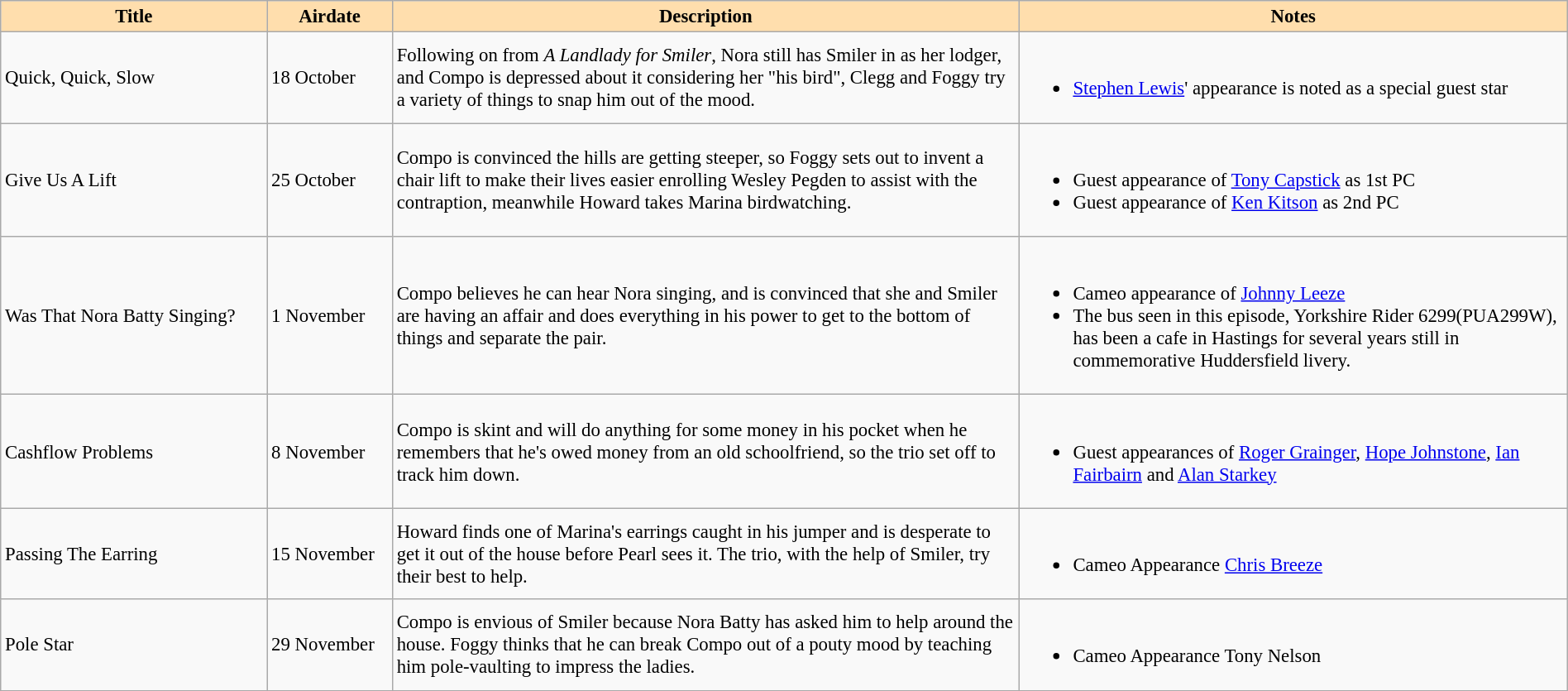<table class="wikitable" width=100% border=1 style="font-size: 95%">
<tr>
<th style="background:#ffdead" width=17%>Title</th>
<th style="background:#ffdead" width=8%>Airdate</th>
<th style="background:#ffdead" width=40%>Description</th>
<th style="background:#ffdead" width=35%>Notes</th>
</tr>
<tr>
<td>Quick, Quick, Slow</td>
<td>18 October</td>
<td>Following on from <em>A Landlady for Smiler</em>, Nora still has Smiler in as her lodger, and Compo is depressed about it considering her "his bird", Clegg and Foggy try a variety of things to snap him out of the mood.</td>
<td><br><ul><li><a href='#'>Stephen Lewis</a>' appearance is noted as a special guest star</li></ul></td>
</tr>
<tr>
<td>Give Us A Lift</td>
<td>25 October</td>
<td>Compo is convinced the hills are getting steeper, so Foggy sets out to invent a chair lift to make their lives easier enrolling Wesley Pegden to assist with the contraption, meanwhile Howard takes Marina birdwatching.</td>
<td><br><ul><li>Guest appearance of <a href='#'>Tony Capstick</a> as 1st PC</li><li>Guest appearance of <a href='#'>Ken Kitson</a>  as 2nd PC</li></ul></td>
</tr>
<tr>
<td>Was That Nora Batty Singing?</td>
<td>1 November</td>
<td>Compo believes he can hear Nora singing, and is convinced that she and Smiler are having an affair and does everything in his power to get to the bottom of things and separate the pair.</td>
<td><br><ul><li>Cameo appearance of <a href='#'>Johnny Leeze</a></li><li>The bus seen in this episode, Yorkshire Rider 6299(PUA299W), has been a cafe in Hastings for several years still in commemorative Huddersfield livery.</li></ul></td>
</tr>
<tr>
<td>Cashflow Problems</td>
<td>8 November</td>
<td>Compo is skint and will do anything for some money in his pocket when he remembers that he's owed money from an old schoolfriend, so the trio set off to track him down.</td>
<td><br><ul><li>Guest appearances of <a href='#'>Roger Grainger</a>, <a href='#'>Hope Johnstone</a>, <a href='#'>Ian Fairbairn</a> and <a href='#'>Alan Starkey</a></li></ul></td>
</tr>
<tr>
<td>Passing The Earring</td>
<td>15 November</td>
<td>Howard finds one of Marina's earrings caught in his jumper and is desperate to get it out of the house before Pearl sees it. The trio, with the help of Smiler, try their best to help.</td>
<td><br><ul><li>Cameo Appearance <a href='#'>Chris Breeze</a></li></ul></td>
</tr>
<tr>
<td>Pole Star</td>
<td>29 November</td>
<td>Compo is envious of Smiler because Nora Batty has asked him to help around the house. Foggy thinks that he can break Compo out of a pouty mood by teaching him pole-vaulting to impress the ladies.</td>
<td><br><ul><li>Cameo Appearance Tony Nelson</li></ul></td>
</tr>
<tr>
</tr>
</table>
